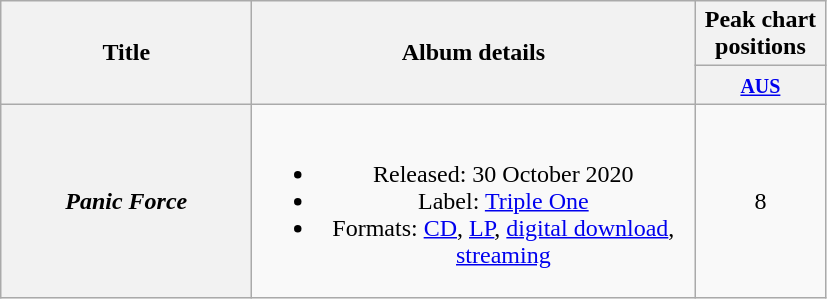<table class="wikitable plainrowheaders" style="text-align:center">
<tr>
<th scope="col" rowspan="2" style="width:10em;">Title</th>
<th scope="col" rowspan="2" style="width:18em;">Album details</th>
<th scope="col" colspan="1" style="width:5em;">Peak chart<br>positions</th>
</tr>
<tr>
<th scope="col" style="text-align:center;"><small><a href='#'>AUS</a><br></small></th>
</tr>
<tr>
<th scope="row"><em>Panic Force</em></th>
<td><br><ul><li>Released: 30 October 2020</li><li>Label: <a href='#'>Triple One</a></li><li>Formats: <a href='#'>CD</a>, <a href='#'>LP</a>, <a href='#'>digital download</a>, <a href='#'>streaming</a></li></ul></td>
<td>8</td>
</tr>
</table>
